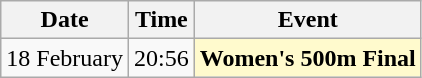<table class=wikitable>
<tr>
<th>Date</th>
<th>Time</th>
<th>Event</th>
</tr>
<tr>
<td>18 February</td>
<td>20:56</td>
<td style=background:lemonchiffon><strong>Women's 500m Final</strong></td>
</tr>
</table>
